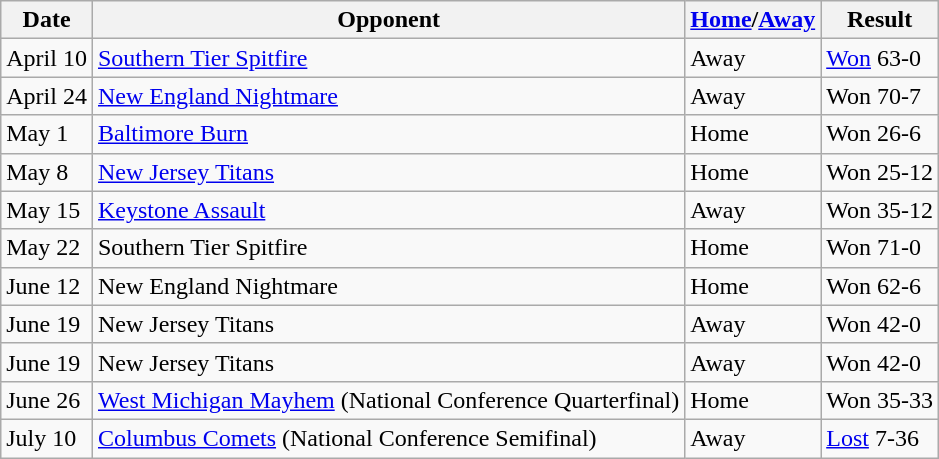<table class="wikitable">
<tr>
<th>Date</th>
<th>Opponent</th>
<th><a href='#'>Home</a>/<a href='#'>Away</a></th>
<th>Result</th>
</tr>
<tr>
<td>April 10</td>
<td><a href='#'>Southern Tier Spitfire</a></td>
<td>Away</td>
<td><a href='#'>Won</a> 63-0</td>
</tr>
<tr>
<td>April 24</td>
<td><a href='#'>New England Nightmare</a></td>
<td>Away</td>
<td>Won 70-7</td>
</tr>
<tr>
<td>May 1</td>
<td><a href='#'>Baltimore Burn</a></td>
<td>Home</td>
<td>Won 26-6</td>
</tr>
<tr>
<td>May 8</td>
<td><a href='#'>New Jersey Titans</a></td>
<td>Home</td>
<td>Won 25-12</td>
</tr>
<tr>
<td>May 15</td>
<td><a href='#'>Keystone Assault</a></td>
<td>Away</td>
<td>Won 35-12</td>
</tr>
<tr>
<td>May 22</td>
<td>Southern Tier Spitfire</td>
<td>Home</td>
<td>Won 71-0</td>
</tr>
<tr>
<td>June 12</td>
<td>New England Nightmare</td>
<td>Home</td>
<td>Won 62-6</td>
</tr>
<tr>
<td>June 19</td>
<td>New Jersey Titans</td>
<td>Away</td>
<td>Won 42-0</td>
</tr>
<tr>
<td>June 19</td>
<td>New Jersey Titans</td>
<td>Away</td>
<td>Won 42-0</td>
</tr>
<tr>
<td>June 26</td>
<td><a href='#'>West Michigan Mayhem</a> (National Conference Quarterfinal)</td>
<td>Home</td>
<td>Won 35-33</td>
</tr>
<tr>
<td>July 10</td>
<td><a href='#'>Columbus Comets</a> (National Conference Semifinal)</td>
<td>Away</td>
<td><a href='#'>Lost</a> 7-36</td>
</tr>
</table>
